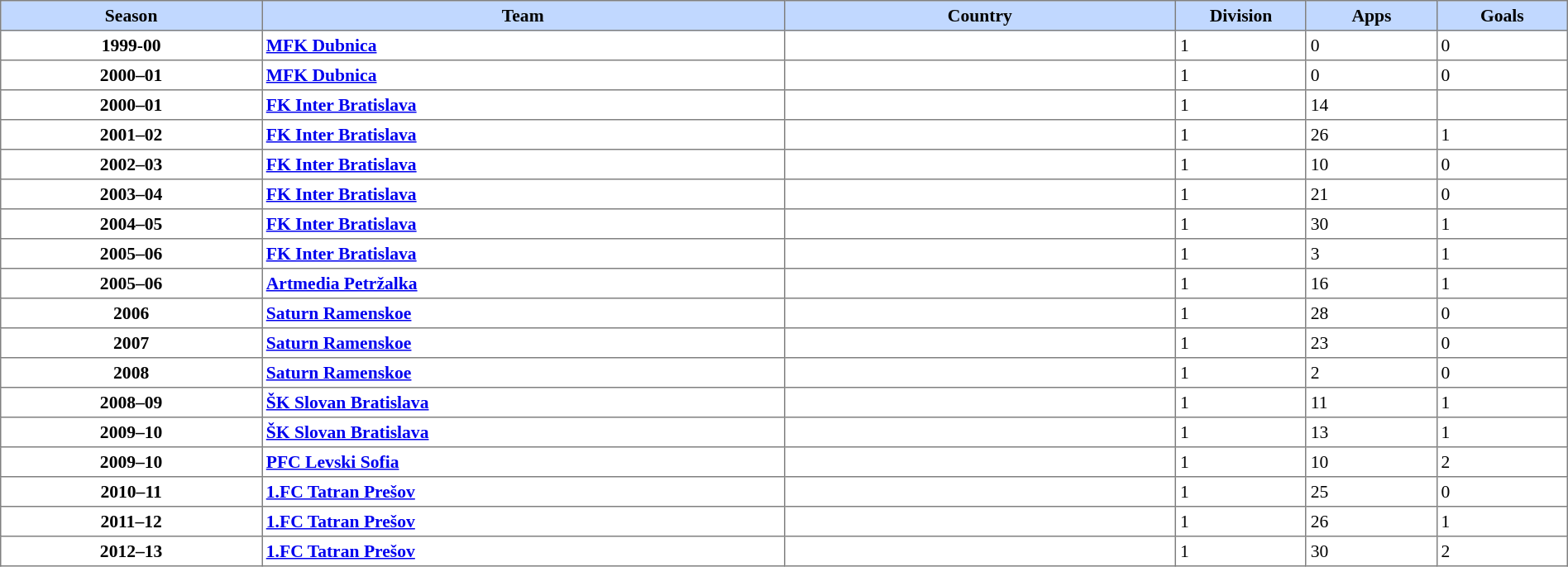<table border=1 style="border-collapse:collapse; font-size:90%;" cellpadding=3 cellspacing=0 width=100%>
<tr bgcolor=#C1D8FF align=center>
<th width=10%>Season</th>
<th width=20%>Team</th>
<th width=15%>Country</th>
<th width=5%>Division</th>
<th width=5%>Apps</th>
<th width=5%>Goals</th>
</tr>
<tr>
<td align=center><strong>1999-00</strong></td>
<td><strong><a href='#'>MFK Dubnica</a></strong></td>
<td></td>
<td>1</td>
<td>0</td>
<td>0</td>
</tr>
<tr>
<td align=center><strong>2000–01</strong></td>
<td><strong><a href='#'>MFK Dubnica</a></strong></td>
<td></td>
<td>1</td>
<td>0</td>
<td>0</td>
</tr>
<tr>
<td align=center><strong>2000–01</strong></td>
<td><strong><a href='#'>FK Inter Bratislava</a></strong></td>
<td></td>
<td>1</td>
<td>14</td>
<td></td>
</tr>
<tr>
<td align=center><strong>2001–02</strong></td>
<td><strong><a href='#'>FK Inter Bratislava</a></strong></td>
<td></td>
<td>1</td>
<td>26</td>
<td>1</td>
</tr>
<tr>
<td align=center><strong>2002–03</strong></td>
<td><strong><a href='#'>FK Inter Bratislava</a></strong></td>
<td></td>
<td>1</td>
<td>10</td>
<td>0</td>
</tr>
<tr>
<td align=center><strong>2003–04</strong></td>
<td><strong><a href='#'>FK Inter Bratislava</a></strong></td>
<td></td>
<td>1</td>
<td>21</td>
<td>0</td>
</tr>
<tr>
<td align=center><strong>2004–05</strong></td>
<td><strong><a href='#'>FK Inter Bratislava</a></strong></td>
<td></td>
<td>1</td>
<td>30</td>
<td>1</td>
</tr>
<tr>
<td align=center><strong>2005–06</strong></td>
<td><strong><a href='#'>FK Inter Bratislava</a></strong></td>
<td></td>
<td>1</td>
<td>3</td>
<td>1</td>
</tr>
<tr>
<td align=center><strong>2005–06</strong></td>
<td><strong><a href='#'>Artmedia Petržalka</a></strong></td>
<td></td>
<td>1</td>
<td>16</td>
<td>1</td>
</tr>
<tr>
<td align=center><strong>2006</strong></td>
<td><strong><a href='#'>Saturn Ramenskoe</a></strong></td>
<td></td>
<td>1</td>
<td>28</td>
<td>0</td>
</tr>
<tr>
<td align=center><strong>2007</strong></td>
<td><strong><a href='#'>Saturn Ramenskoe</a></strong></td>
<td></td>
<td>1</td>
<td>23</td>
<td>0</td>
</tr>
<tr>
<td align=center><strong>2008</strong></td>
<td><strong><a href='#'>Saturn Ramenskoe</a></strong></td>
<td></td>
<td>1</td>
<td>2</td>
<td>0</td>
</tr>
<tr>
<td align=center><strong>2008–09</strong></td>
<td><strong><a href='#'>ŠK Slovan Bratislava</a></strong></td>
<td></td>
<td>1</td>
<td>11</td>
<td>1</td>
</tr>
<tr>
<td align=center><strong>2009–10</strong></td>
<td><strong><a href='#'>ŠK Slovan Bratislava</a></strong></td>
<td></td>
<td>1</td>
<td>13</td>
<td>1</td>
</tr>
<tr>
<td align=center><strong>2009–10</strong></td>
<td><strong><a href='#'>PFC Levski Sofia</a></strong></td>
<td></td>
<td>1</td>
<td>10</td>
<td>2</td>
</tr>
<tr>
<td align=center><strong>2010–11</strong></td>
<td><strong><a href='#'>1.FC Tatran Prešov</a></strong></td>
<td></td>
<td>1</td>
<td>25</td>
<td>0</td>
</tr>
<tr>
<td align=center><strong>2011–12</strong></td>
<td><strong><a href='#'>1.FC Tatran Prešov</a></strong></td>
<td></td>
<td>1</td>
<td>26</td>
<td>1</td>
</tr>
<tr>
<td align=center><strong>2012–13</strong></td>
<td><strong><a href='#'>1.FC Tatran Prešov</a></strong></td>
<td></td>
<td>1</td>
<td>30</td>
<td>2</td>
</tr>
</table>
